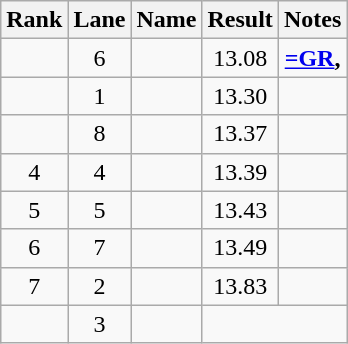<table class="wikitable sortable" style="text-align:center">
<tr>
<th>Rank</th>
<th>Lane</th>
<th>Name</th>
<th>Result</th>
<th>Notes</th>
</tr>
<tr>
<td></td>
<td>6</td>
<td align="left"></td>
<td>13.08</td>
<td><strong><a href='#'>=GR</a>,</strong> </td>
</tr>
<tr>
<td></td>
<td>1</td>
<td align="left"></td>
<td>13.30</td>
<td></td>
</tr>
<tr>
<td></td>
<td>8</td>
<td align="left"></td>
<td>13.37</td>
<td></td>
</tr>
<tr>
<td>4</td>
<td>4</td>
<td align="left"></td>
<td>13.39</td>
<td></td>
</tr>
<tr>
<td>5</td>
<td>5</td>
<td align="left"></td>
<td>13.43</td>
<td></td>
</tr>
<tr>
<td>6</td>
<td>7</td>
<td align="left"></td>
<td>13.49</td>
<td></td>
</tr>
<tr>
<td>7</td>
<td>2</td>
<td align="left"></td>
<td>13.83</td>
<td></td>
</tr>
<tr>
<td></td>
<td>3</td>
<td align="left"></td>
<td colspan=2></td>
</tr>
</table>
